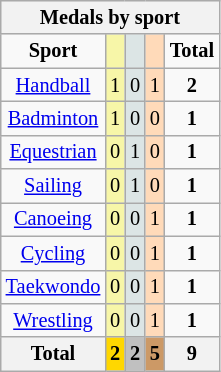<table class="wikitable" style=font-size:85%;float:center;text-align:center>
<tr style="background:#efefef;">
<th colspan=5><strong>Medals by sport</strong></th>
</tr>
<tr align=center>
<td><strong>Sport</strong></td>
<td bgcolor=#f7f6a8></td>
<td bgcolor=#dce5e5></td>
<td bgcolor=#ffdab9></td>
<td><strong>Total</strong></td>
</tr>
<tr align=center>
<td><a href='#'>Handball</a></td>
<td style="background:#F7F6A8;">1</td>
<td style="background:#DCE5E5;">0</td>
<td style="background:#FFDAB9;">1</td>
<td><strong>2</strong></td>
</tr>
<tr align=center>
<td><a href='#'>Badminton</a></td>
<td style="background:#F7F6A8;">1</td>
<td style="background:#DCE5E5;">0</td>
<td style="background:#FFDAB9;">0</td>
<td><strong>1</strong></td>
</tr>
<tr align=center>
<td><a href='#'>Equestrian</a></td>
<td style="background:#F7F6A8;">0</td>
<td style="background:#DCE5E5;">1</td>
<td style="background:#FFDAB9;">0</td>
<td><strong>1</strong></td>
</tr>
<tr align=center>
<td><a href='#'>Sailing</a></td>
<td style="background:#F7F6A8;">0</td>
<td style="background:#DCE5E5;">1</td>
<td style="background:#FFDAB9;">0</td>
<td><strong>1</strong></td>
</tr>
<tr align=center>
<td><a href='#'>Canoeing</a></td>
<td style="background:#F7F6A8;">0</td>
<td style="background:#DCE5E5;">0</td>
<td style="background:#FFDAB9;">1</td>
<td><strong>1</strong></td>
</tr>
<tr align=center>
<td><a href='#'>Cycling</a></td>
<td style="background:#F7F6A8;">0</td>
<td style="background:#DCE5E5;">0</td>
<td style="background:#FFDAB9;">1</td>
<td><strong>1</strong></td>
</tr>
<tr align=center>
<td><a href='#'>Taekwondo</a></td>
<td style="background:#F7F6A8;">0</td>
<td style="background:#DCE5E5;">0</td>
<td style="background:#FFDAB9;">1</td>
<td><strong>1</strong></td>
</tr>
<tr align=center>
<td><a href='#'>Wrestling</a></td>
<td style="background:#F7F6A8;">0</td>
<td style="background:#DCE5E5;">0</td>
<td style="background:#FFDAB9;">1</td>
<td><strong>1</strong></td>
</tr>
<tr align=center>
<th><strong>Total</strong></th>
<th style="background:gold;"><strong>2</strong></th>
<th style="background:silver;"><strong>2</strong></th>
<th style="background:#c96;"><strong>5</strong></th>
<th><strong>9</strong></th>
</tr>
</table>
